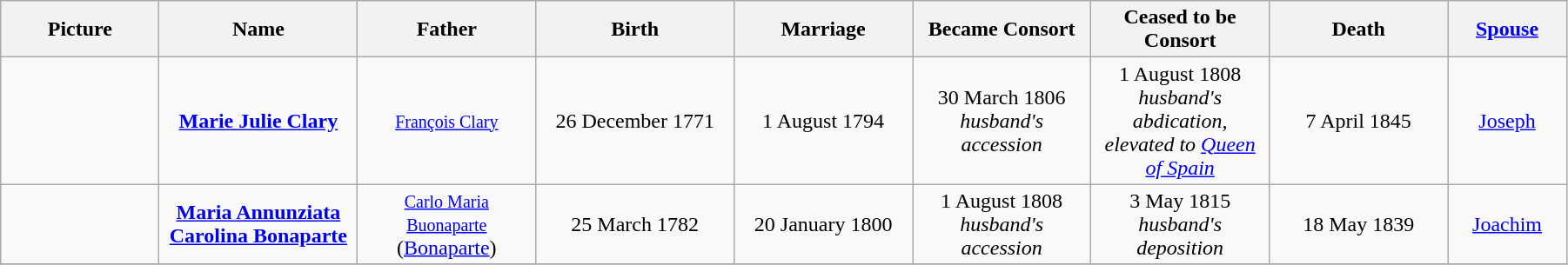<table width=95% class="wikitable">
<tr>
<th width = "8%">Picture</th>
<th width = "10%">Name</th>
<th width = "9%">Father</th>
<th width = "10%">Birth</th>
<th width = "9%">Marriage</th>
<th width = "9%">Became Consort</th>
<th width = "9%">Ceased to be Consort</th>
<th width = "9%">Death</th>
<th width = "6%"><a href='#'>Spouse</a></th>
</tr>
<tr>
<td align="center"></td>
<td align="center"><strong><a href='#'>Marie Julie Clary</a></strong></td>
<td align="center"><small><a href='#'>François Clary</a></small></td>
<td align="center">26 December 1771</td>
<td align="center">1 August 1794</td>
<td align="center">30 March 1806<br><em>husband's accession</em></td>
<td align="center">1 August 1808<br><em>husband's abdication, elevated to <a href='#'>Queen of Spain</a></em></td>
<td align="center">7 April 1845</td>
<td align="center"><a href='#'>Joseph</a></td>
</tr>
<tr>
<td align="center"></td>
<td align="center"><strong><a href='#'>Maria Annunziata Carolina Bonaparte</a></strong></td>
<td align="center"><small><a href='#'>Carlo Maria Buonaparte</a></small><br>(<a href='#'>Bonaparte</a>)</td>
<td align="center">25 March 1782</td>
<td align="center">20 January 1800</td>
<td align="center">1 August 1808<br><em>husband's accession</em></td>
<td align="center">3 May 1815<br><em>husband's deposition</em></td>
<td align="center">18 May 1839</td>
<td align="center"><a href='#'>Joachim</a></td>
</tr>
<tr>
</tr>
</table>
